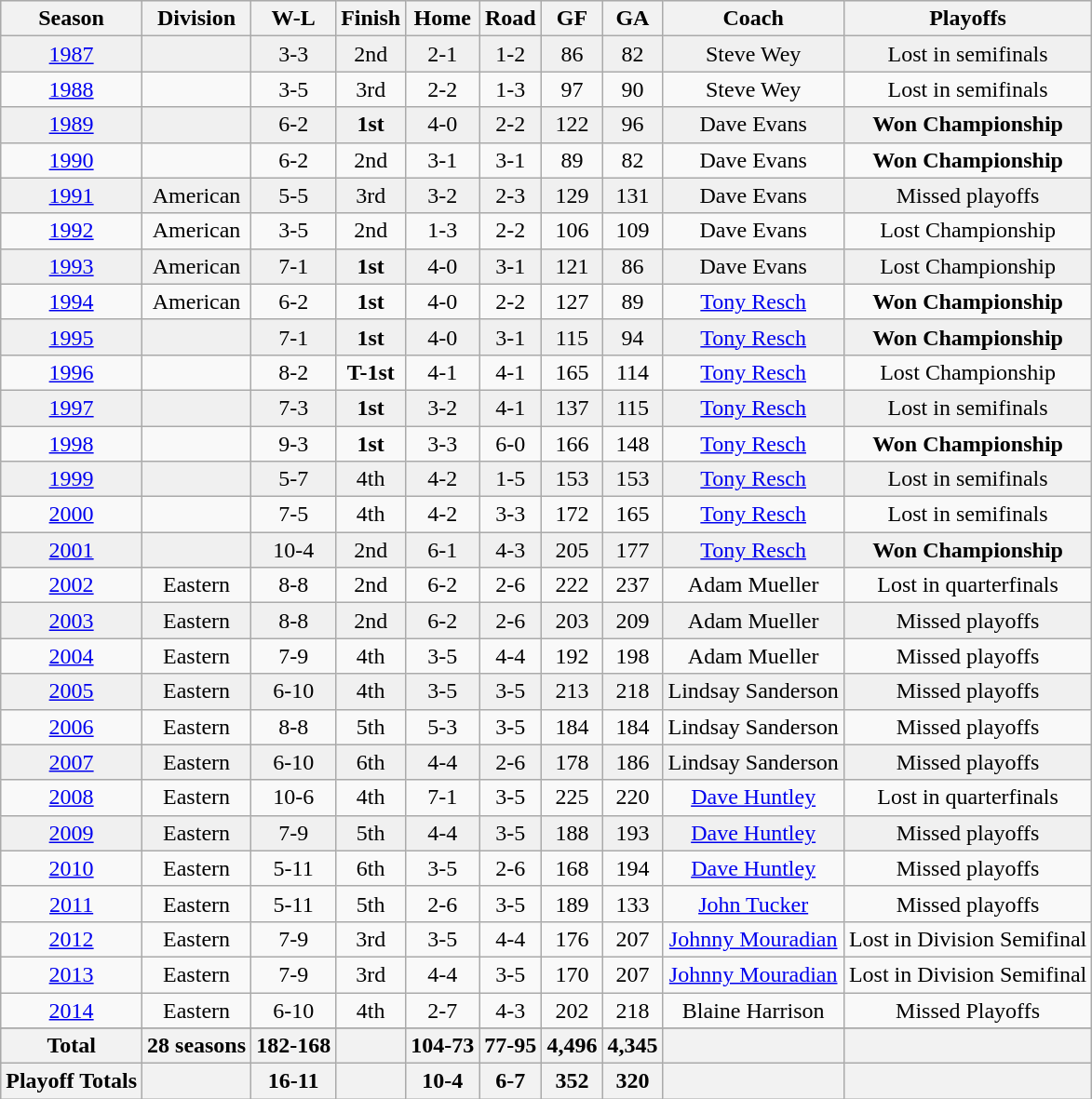<table class="wikitable">
<tr align="center" bgcolor="#e0e0e0">
<th>Season</th>
<th>Division</th>
<th>W-L</th>
<th>Finish</th>
<th>Home</th>
<th>Road</th>
<th>GF</th>
<th>GA</th>
<th>Coach</th>
<th>Playoffs</th>
</tr>
<tr align="center" bgcolor="#f0f0f0">
<td><a href='#'>1987</a></td>
<td> </td>
<td>3-3</td>
<td>2nd</td>
<td>2-1</td>
<td>1-2</td>
<td>86</td>
<td>82</td>
<td>Steve Wey</td>
<td>Lost in semifinals</td>
</tr>
<tr align="center">
<td><a href='#'>1988</a></td>
<td> </td>
<td>3-5</td>
<td>3rd</td>
<td>2-2</td>
<td>1-3</td>
<td>97</td>
<td>90</td>
<td>Steve Wey</td>
<td>Lost in semifinals</td>
</tr>
<tr align="center" bgcolor="#f0f0f0">
<td><a href='#'>1989</a></td>
<td> </td>
<td>6-2</td>
<td><strong>1st</strong></td>
<td>4-0</td>
<td>2-2</td>
<td>122</td>
<td>96</td>
<td>Dave Evans</td>
<td><strong>Won Championship</strong></td>
</tr>
<tr align="center">
<td><a href='#'>1990</a></td>
<td> </td>
<td>6-2</td>
<td>2nd</td>
<td>3-1</td>
<td>3-1</td>
<td>89</td>
<td>82</td>
<td>Dave Evans</td>
<td><strong>Won Championship</strong></td>
</tr>
<tr align="center" bgcolor="#f0f0f0">
<td><a href='#'>1991</a></td>
<td>American</td>
<td>5-5</td>
<td>3rd</td>
<td>3-2</td>
<td>2-3</td>
<td>129</td>
<td>131</td>
<td>Dave Evans</td>
<td>Missed playoffs</td>
</tr>
<tr align="center">
<td><a href='#'>1992</a></td>
<td>American</td>
<td>3-5</td>
<td>2nd</td>
<td>1-3</td>
<td>2-2</td>
<td>106</td>
<td>109</td>
<td>Dave Evans</td>
<td>Lost Championship</td>
</tr>
<tr align="center" bgcolor="#f0f0f0">
<td><a href='#'>1993</a></td>
<td>American</td>
<td>7-1</td>
<td><strong>1st</strong></td>
<td>4-0</td>
<td>3-1</td>
<td>121</td>
<td>86</td>
<td>Dave Evans</td>
<td>Lost Championship</td>
</tr>
<tr align="center">
<td><a href='#'>1994</a></td>
<td>American</td>
<td>6-2</td>
<td><strong>1st</strong></td>
<td>4-0</td>
<td>2-2</td>
<td>127</td>
<td>89</td>
<td><a href='#'>Tony Resch</a></td>
<td><strong>Won Championship</strong></td>
</tr>
<tr align="center" bgcolor="#f0f0f0">
<td><a href='#'>1995</a></td>
<td> </td>
<td>7-1</td>
<td><strong>1st</strong></td>
<td>4-0</td>
<td>3-1</td>
<td>115</td>
<td>94</td>
<td><a href='#'>Tony Resch</a></td>
<td><strong>Won Championship</strong></td>
</tr>
<tr align="center">
<td><a href='#'>1996</a></td>
<td> </td>
<td>8-2</td>
<td><strong>T-1st</strong></td>
<td>4-1</td>
<td>4-1</td>
<td>165</td>
<td>114</td>
<td><a href='#'>Tony Resch</a></td>
<td>Lost Championship</td>
</tr>
<tr align="center" bgcolor="#f0f0f0">
<td><a href='#'>1997</a></td>
<td> </td>
<td>7-3</td>
<td><strong>1st</strong></td>
<td>3-2</td>
<td>4-1</td>
<td>137</td>
<td>115</td>
<td><a href='#'>Tony Resch</a></td>
<td>Lost in semifinals</td>
</tr>
<tr align="center">
<td><a href='#'>1998</a></td>
<td> </td>
<td>9-3</td>
<td><strong>1st</strong></td>
<td>3-3</td>
<td>6-0</td>
<td>166</td>
<td>148</td>
<td><a href='#'>Tony Resch</a></td>
<td><strong>Won Championship</strong></td>
</tr>
<tr align="center" bgcolor="#f0f0f0">
<td><a href='#'>1999</a></td>
<td> </td>
<td>5-7</td>
<td>4th</td>
<td>4-2</td>
<td>1-5</td>
<td>153</td>
<td>153</td>
<td><a href='#'>Tony Resch</a></td>
<td>Lost in semifinals</td>
</tr>
<tr align="center">
<td><a href='#'>2000</a></td>
<td> </td>
<td>7-5</td>
<td>4th</td>
<td>4-2</td>
<td>3-3</td>
<td>172</td>
<td>165</td>
<td><a href='#'>Tony Resch</a></td>
<td>Lost in semifinals</td>
</tr>
<tr align="center" bgcolor="#f0f0f0">
<td><a href='#'>2001</a></td>
<td> </td>
<td>10-4</td>
<td>2nd</td>
<td>6-1</td>
<td>4-3</td>
<td>205</td>
<td>177</td>
<td><a href='#'>Tony Resch</a></td>
<td><strong>Won Championship</strong></td>
</tr>
<tr align="center">
<td><a href='#'>2002</a></td>
<td>Eastern</td>
<td>8-8</td>
<td>2nd</td>
<td>6-2</td>
<td>2-6</td>
<td>222</td>
<td>237</td>
<td>Adam Mueller</td>
<td>Lost in quarterfinals</td>
</tr>
<tr align="center" bgcolor="#f0f0f0">
<td><a href='#'>2003</a></td>
<td>Eastern</td>
<td>8-8</td>
<td>2nd</td>
<td>6-2</td>
<td>2-6</td>
<td>203</td>
<td>209</td>
<td>Adam Mueller</td>
<td>Missed playoffs</td>
</tr>
<tr align="center">
<td><a href='#'>2004</a></td>
<td>Eastern</td>
<td>7-9</td>
<td>4th</td>
<td>3-5</td>
<td>4-4</td>
<td>192</td>
<td>198</td>
<td>Adam Mueller</td>
<td>Missed playoffs</td>
</tr>
<tr align="center" bgcolor="#f0f0f0">
<td><a href='#'>2005</a></td>
<td>Eastern</td>
<td>6-10</td>
<td>4th</td>
<td>3-5</td>
<td>3-5</td>
<td>213</td>
<td>218</td>
<td>Lindsay Sanderson</td>
<td>Missed playoffs</td>
</tr>
<tr align="center">
<td><a href='#'>2006</a></td>
<td>Eastern</td>
<td>8-8</td>
<td>5th</td>
<td>5-3</td>
<td>3-5</td>
<td>184</td>
<td>184</td>
<td>Lindsay Sanderson</td>
<td>Missed playoffs</td>
</tr>
<tr align="center" bgcolor="#f0f0f0">
<td><a href='#'>2007</a></td>
<td>Eastern</td>
<td>6-10</td>
<td>6th</td>
<td>4-4</td>
<td>2-6</td>
<td>178</td>
<td>186</td>
<td>Lindsay Sanderson</td>
<td>Missed playoffs</td>
</tr>
<tr align="center">
<td><a href='#'>2008</a></td>
<td>Eastern</td>
<td>10-6</td>
<td>4th</td>
<td>7-1</td>
<td>3-5</td>
<td>225</td>
<td>220</td>
<td><a href='#'>Dave Huntley</a></td>
<td>Lost in quarterfinals</td>
</tr>
<tr align="center" bgcolor="#f0f0f0">
<td><a href='#'>2009</a></td>
<td>Eastern</td>
<td>7-9</td>
<td>5th</td>
<td>4-4</td>
<td>3-5</td>
<td>188</td>
<td>193</td>
<td><a href='#'>Dave Huntley</a></td>
<td>Missed playoffs</td>
</tr>
<tr align="center">
<td><a href='#'>2010</a></td>
<td>Eastern</td>
<td>5-11</td>
<td>6th</td>
<td>3-5</td>
<td>2-6</td>
<td>168</td>
<td>194</td>
<td><a href='#'>Dave Huntley</a></td>
<td>Missed playoffs</td>
</tr>
<tr align="center">
<td><a href='#'>2011</a></td>
<td>Eastern</td>
<td>5-11</td>
<td>5th</td>
<td>2-6</td>
<td>3-5</td>
<td>189</td>
<td>133</td>
<td><a href='#'>John Tucker</a></td>
<td>Missed playoffs</td>
</tr>
<tr align="center">
<td><a href='#'>2012</a></td>
<td>Eastern</td>
<td>7-9</td>
<td>3rd</td>
<td>3-5</td>
<td>4-4</td>
<td>176</td>
<td>207</td>
<td><a href='#'>Johnny Mouradian</a></td>
<td>Lost in Division Semifinal</td>
</tr>
<tr align="center">
<td><a href='#'>2013</a></td>
<td>Eastern</td>
<td>7-9</td>
<td>3rd</td>
<td>4-4</td>
<td>3-5</td>
<td>170</td>
<td>207</td>
<td><a href='#'>Johnny Mouradian</a></td>
<td>Lost in Division Semifinal</td>
</tr>
<tr align="center">
<td><a href='#'>2014</a></td>
<td>Eastern</td>
<td>6-10</td>
<td>4th</td>
<td>2-7</td>
<td>4-3</td>
<td>202</td>
<td>218</td>
<td>Blaine Harrison</td>
<td>Missed Playoffs</td>
</tr>
<tr>
</tr>
<tr align="center" bgcolor="#e0e0e0">
<th>Total</th>
<th>28 seasons</th>
<th>182-168</th>
<th> </th>
<th>104-73</th>
<th>77-95</th>
<th>4,496</th>
<th>4,345</th>
<th> </th>
<th> </th>
</tr>
<tr align="center" bgcolor="#e0e0e0">
<th><strong>Playoff Totals</strong></th>
<th> </th>
<th>16-11</th>
<th> </th>
<th>10-4</th>
<th>6-7</th>
<th>352</th>
<th>320</th>
<th> </th>
<th> </th>
</tr>
</table>
